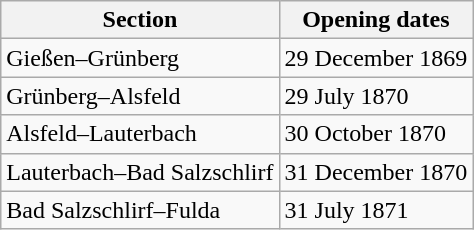<table class="wikitable">
<tr>
<th>Section</th>
<th>Opening dates</th>
</tr>
<tr>
<td>Gießen–Grünberg</td>
<td>29 December 1869</td>
</tr>
<tr>
<td>Grünberg–Alsfeld</td>
<td>29 July 1870</td>
</tr>
<tr>
<td>Alsfeld–Lauterbach</td>
<td>30 October 1870</td>
</tr>
<tr>
<td>Lauterbach–Bad Salzschlirf</td>
<td>31 December 1870</td>
</tr>
<tr>
<td>Bad Salzschlirf–Fulda</td>
<td>31 July 1871</td>
</tr>
</table>
